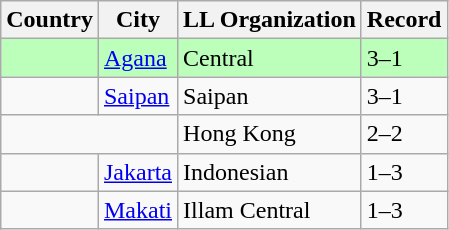<table class="wikitable">
<tr>
<th>Country</th>
<th>City</th>
<th>LL Organization</th>
<th>Record</th>
</tr>
<tr style="background:#bfb;">
<td><strong></strong></td>
<td><a href='#'>Agana</a></td>
<td>Central</td>
<td>3–1</td>
</tr>
<tr>
<td><strong></strong></td>
<td><a href='#'>Saipan</a></td>
<td>Saipan</td>
<td>3–1</td>
</tr>
<tr>
<td colspan="2"><strong></strong></td>
<td>Hong Kong</td>
<td>2–2</td>
</tr>
<tr>
<td><strong></strong></td>
<td><a href='#'>Jakarta</a></td>
<td>Indonesian</td>
<td>1–3</td>
</tr>
<tr>
<td><strong></strong></td>
<td><a href='#'>Makati</a></td>
<td>Illam Central</td>
<td>1–3</td>
</tr>
</table>
